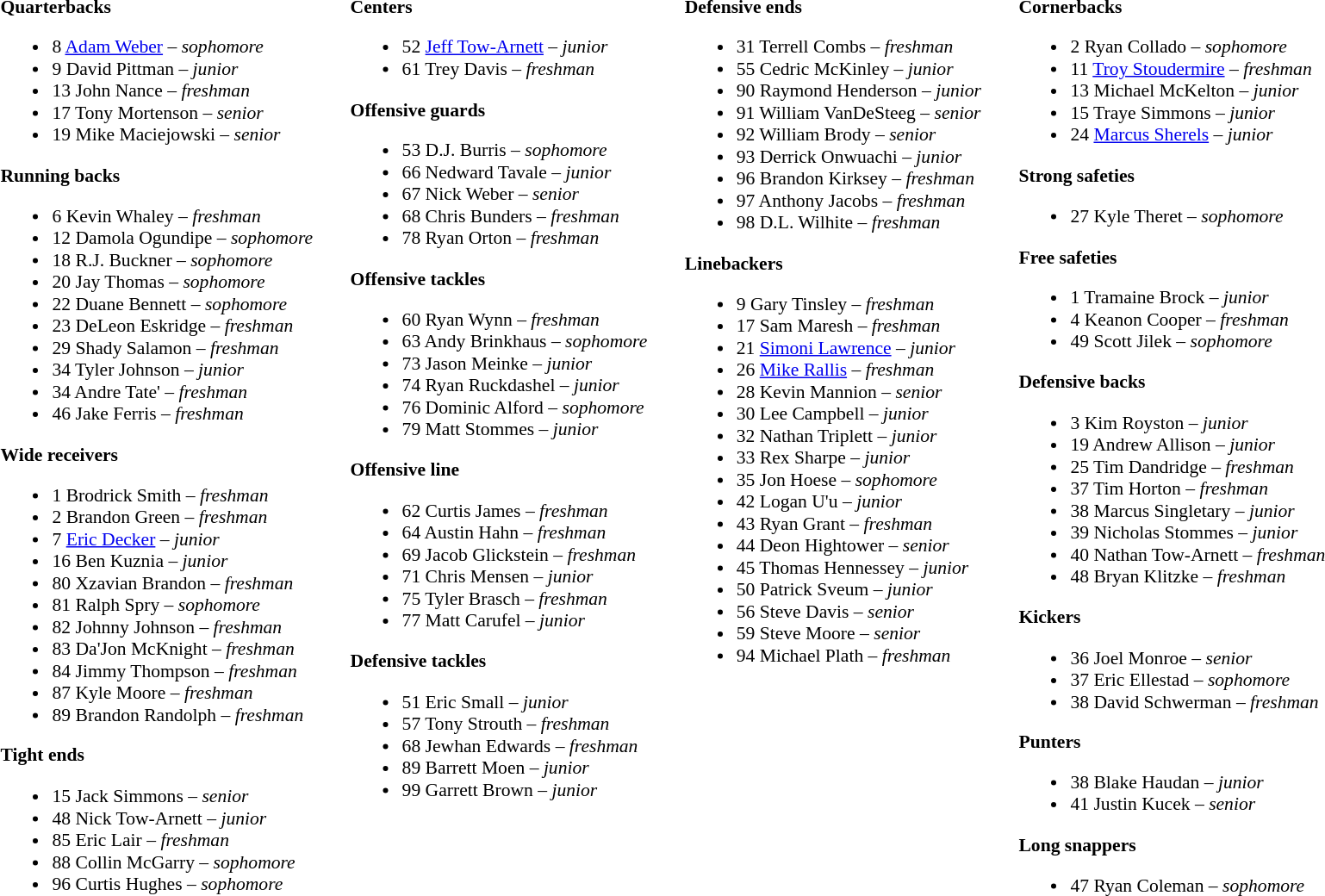<table class="toccolours" style="border-collapse: collapse; font-size:90%;">
<tr>
<td valign="top"><br><strong>Quarterbacks</strong><ul><li>8 <a href='#'>Adam Weber</a> – <em>sophomore</em></li><li>9 David Pittman – <em>junior</em></li><li>13 John Nance – <em>freshman</em></li><li>17 Tony Mortenson – <em>senior</em></li><li>19 Mike Maciejowski – <em>senior</em></li></ul><strong>Running backs</strong><ul><li>6 Kevin Whaley – <em>freshman</em></li><li>12 Damola Ogundipe – <em>sophomore</em></li><li>18 R.J. Buckner – <em>sophomore</em></li><li>20 Jay Thomas – <em>sophomore</em></li><li>22 Duane Bennett – <em>sophomore</em></li><li>23 DeLeon Eskridge – <em>freshman</em></li><li>29 Shady Salamon – <em>freshman</em></li><li>34 Tyler Johnson – <em>junior</em></li><li>34 Andre Tate' – <em> freshman</em></li><li>46 Jake Ferris – <em>freshman</em></li></ul><strong>Wide receivers</strong><ul><li>1 Brodrick Smith – <em>freshman</em></li><li>2 Brandon Green – <em>freshman</em></li><li>7 <a href='#'>Eric Decker</a> – <em>junior</em></li><li>16 Ben Kuznia – <em>junior</em></li><li>80 Xzavian Brandon – <em>freshman</em></li><li>81 Ralph Spry – <em>sophomore</em></li><li>82 Johnny Johnson – <em>freshman</em></li><li>83 Da'Jon McKnight – <em>freshman</em></li><li>84 Jimmy Thompson – <em> freshman</em></li><li>87 Kyle Moore – <em> freshman</em></li><li>89 Brandon Randolph – <em>freshman</em></li></ul><strong>Tight ends</strong><ul><li>15 Jack Simmons – <em>senior</em></li><li>48 Nick Tow-Arnett – <em>junior</em></li><li>85 Eric Lair – <em>freshman</em></li><li>88 Collin McGarry – <em>sophomore</em></li><li>96 Curtis Hughes – <em>sophomore</em></li></ul></td>
<td width="25"> </td>
<td valign="top"><br><strong>Centers</strong><ul><li>52 <a href='#'>Jeff Tow-Arnett</a> – <em>junior</em></li><li>61 Trey Davis – <em> freshman</em></li></ul><strong>Offensive guards</strong><ul><li>53 D.J. Burris – <em>sophomore</em></li><li>66 Nedward Tavale – <em>junior</em></li><li>67 Nick Weber – <em>senior</em></li><li>68 Chris Bunders – <em> freshman</em></li><li>78 Ryan Orton – <em> freshman</em></li></ul><strong>Offensive tackles</strong><ul><li>60 Ryan Wynn – <em> freshman</em></li><li>63 Andy Brinkhaus – <em>sophomore</em></li><li>73 Jason Meinke – <em>junior</em></li><li>74 Ryan Ruckdashel – <em>junior</em></li><li>76 Dominic Alford – <em>sophomore</em></li><li>79 Matt Stommes – <em>junior</em></li></ul><strong>Offensive line</strong><ul><li>62 Curtis James – <em>freshman</em></li><li>64 Austin Hahn – <em>freshman</em></li><li>69 Jacob Glickstein – <em>freshman</em></li><li>71 Chris Mensen – <em>junior</em></li><li>75 Tyler Brasch – <em>freshman</em></li><li>77 Matt Carufel – <em>junior</em></li></ul><strong>Defensive tackles</strong><ul><li>51 Eric Small – <em>junior</em></li><li>57 Tony Strouth – <em> freshman</em></li><li>68 Jewhan Edwards – <em>freshman</em></li><li>89 Barrett Moen – <em>junior</em></li><li>99 Garrett Brown – <em>junior</em></li></ul></td>
<td width="25"> </td>
<td valign="top"><br><strong>Defensive ends</strong><ul><li>31 Terrell Combs – <em>freshman</em></li><li>55 Cedric McKinley – <em>junior</em></li><li>90 Raymond Henderson – <em>junior</em></li><li>91 William VanDeSteeg – <em>senior</em></li><li>92 William Brody – <em>senior</em></li><li>93 Derrick Onwuachi – <em>junior</em></li><li>96 Brandon Kirksey – <em>freshman</em></li><li>97 Anthony Jacobs – <em> freshman</em></li><li>98 D.L. Wilhite – <em>freshman</em></li></ul><strong>Linebackers</strong><ul><li>9 Gary Tinsley – <em>freshman</em></li><li>17 Sam Maresh – <em>freshman</em></li><li>21 <a href='#'>Simoni Lawrence</a> – <em>junior</em></li><li>26 <a href='#'>Mike Rallis</a> – <em>freshman</em></li><li>28 Kevin Mannion – <em>senior</em></li><li>30 Lee Campbell – <em>junior</em></li><li>32 Nathan Triplett – <em>junior</em></li><li>33 Rex Sharpe – <em>junior</em></li><li>35 Jon Hoese – <em>sophomore</em></li><li>42 Logan U'u – <em>junior</em></li><li>43 Ryan Grant – <em>freshman</em></li><li>44 Deon Hightower – <em>senior</em></li><li>45 Thomas Hennessey – <em>junior</em></li><li>50 Patrick Sveum – <em>junior</em></li><li>56 Steve Davis – <em>senior</em></li><li>59 Steve Moore – <em>senior</em></li><li>94 Michael Plath – <em>freshman</em></li></ul></td>
<td width="25"> </td>
<td valign="top"><br><strong>Cornerbacks</strong><ul><li>2 Ryan Collado – <em>sophomore</em></li><li>11 <a href='#'>Troy Stoudermire</a> – <em>freshman</em></li><li>13 Michael McKelton – <em>junior</em></li><li>15 Traye Simmons – <em>junior</em></li><li>24 <a href='#'>Marcus Sherels</a> – <em>junior</em></li></ul><strong>Strong safeties</strong><ul><li>27 Kyle Theret – <em>sophomore</em></li></ul><strong>Free safeties</strong><ul><li>1 Tramaine Brock – <em>junior</em></li><li>4 Keanon Cooper – <em>freshman</em></li><li>49 Scott Jilek – <em>sophomore</em></li></ul><strong>Defensive backs</strong><ul><li>3 Kim Royston – <em>junior</em></li><li>19 Andrew Allison – <em>junior</em></li><li>25 Tim Dandridge – <em>freshman</em></li><li>37 Tim Horton – <em>freshman</em></li><li>38 Marcus Singletary – <em>junior</em></li><li>39 Nicholas Stommes – <em>junior</em></li><li>40 Nathan Tow-Arnett – <em>freshman</em></li><li>48 Bryan Klitzke – <em> freshman</em></li></ul><strong>Kickers</strong><ul><li>36 Joel Monroe – <em>senior</em></li><li>37 Eric Ellestad – <em>sophomore</em></li><li>38 David Schwerman – <em>freshman</em></li></ul><strong>Punters</strong><ul><li>38 Blake Haudan – <em>junior</em></li><li>41 Justin Kucek – <em>senior</em></li></ul><strong>Long snappers</strong><ul><li>47 Ryan Coleman – <em>sophomore</em></li></ul></td>
</tr>
</table>
